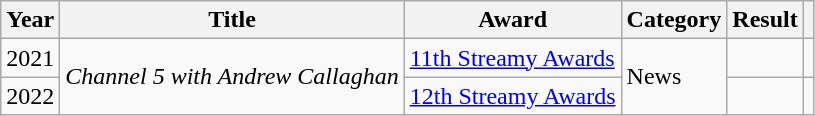<table class="wikitable sortable plainrowheaders">
<tr>
<th scope="col">Year</th>
<th scope="col">Title</th>
<th scope="col">Award</th>
<th scope="col">Category</th>
<th scope="col">Result</th>
<th scope="col" class="unsortable"></th>
</tr>
<tr>
<td rowspan="1">2021</td>
<td rowspan="2"><em>Channel 5 with Andrew Callaghan</em></td>
<td><a href='#'>11th Streamy Awards</a></td>
<td rowspan="2">News</td>
<td></td>
<td></td>
</tr>
<tr>
<td>2022</td>
<td><a href='#'>12th Streamy Awards</a></td>
<td></td>
<td></td>
</tr>
</table>
